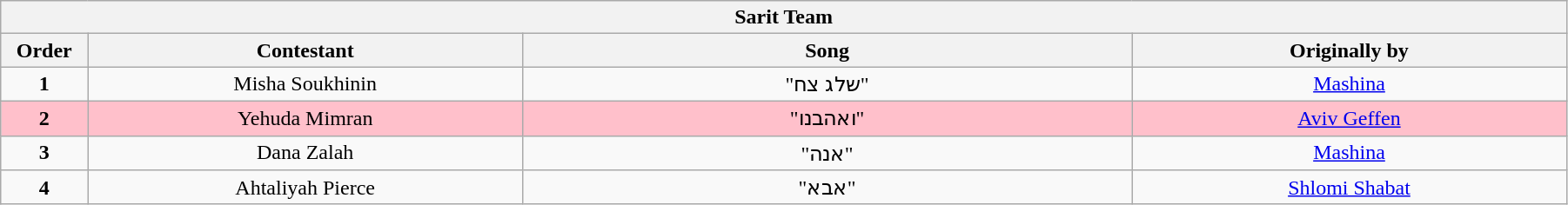<table class="wikitable" style="text-align: center; width:95%;">
<tr>
<th colspan=4>Sarit Team</th>
</tr>
<tr>
<th width="5%">Order</th>
<th width="25%">Contestant</th>
<th width="35%">Song</th>
<th width="25%">Originally by</th>
</tr>
<tr>
<td align="center"><strong>1</strong></td>
<td>Misha Soukhinin</td>
<td>"שלג צח"</td>
<td align="center"><a href='#'>Mashina</a></td>
</tr>
<tr>
<td bgcolor="pink" align="center"><strong>2</strong></td>
<td bgcolor="pink">Yehuda Mimran</td>
<td bgcolor="pink">"ואהבנו"</td>
<td bgcolor="pink" align="center"><a href='#'>Aviv Geffen</a></td>
</tr>
<tr>
<td align="center"><strong>3</strong></td>
<td>Dana Zalah</td>
<td>"אנה"</td>
<td align="center"><a href='#'>Mashina</a></td>
</tr>
<tr>
<td align="center"><strong>4</strong></td>
<td>Ahtaliyah Pierce</td>
<td>"אבא"</td>
<td align="center"><a href='#'>Shlomi Shabat</a></td>
</tr>
</table>
